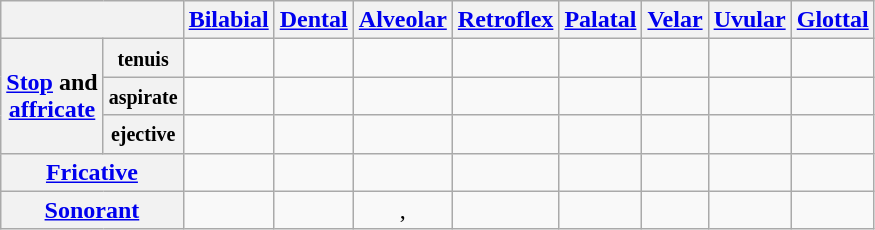<table class="wikitable" style="text-align: center;">
<tr>
<th colspan="2"></th>
<th><a href='#'>Bilabial</a></th>
<th><a href='#'>Dental</a></th>
<th><a href='#'>Alveolar</a></th>
<th><a href='#'>Retroflex</a></th>
<th><a href='#'>Palatal</a></th>
<th><a href='#'>Velar</a></th>
<th><a href='#'>Uvular</a></th>
<th><a href='#'>Glottal</a></th>
</tr>
<tr>
<th rowspan="3"><a href='#'>Stop</a> and<br><a href='#'>affricate</a></th>
<th><small>tenuis</small></th>
<td></td>
<td></td>
<td></td>
<td></td>
<td></td>
<td></td>
<td></td>
<td></td>
</tr>
<tr>
<th><small>aspirate</small></th>
<td></td>
<td></td>
<td></td>
<td></td>
<td></td>
<td></td>
<td></td>
<td></td>
</tr>
<tr>
<th><small>ejective</small></th>
<td></td>
<td></td>
<td></td>
<td></td>
<td></td>
<td></td>
<td></td>
<td></td>
</tr>
<tr>
<th colspan="2"><a href='#'>Fricative</a></th>
<td></td>
<td></td>
<td></td>
<td></td>
<td></td>
<td></td>
<td></td>
<td></td>
</tr>
<tr>
<th colspan="2"><a href='#'>Sonorant</a></th>
<td></td>
<td></td>
<td>, </td>
<td></td>
<td></td>
<td></td>
<td></td>
<td></td>
</tr>
</table>
